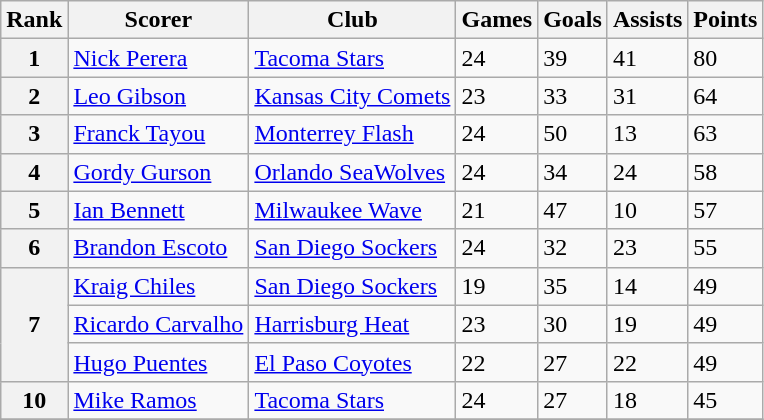<table class="wikitable">
<tr>
<th>Rank</th>
<th>Scorer</th>
<th>Club</th>
<th>Games</th>
<th>Goals</th>
<th>Assists</th>
<th>Points</th>
</tr>
<tr>
<th>1</th>
<td><a href='#'>Nick Perera</a></td>
<td><a href='#'>Tacoma Stars</a></td>
<td>24</td>
<td>39</td>
<td>41</td>
<td>80</td>
</tr>
<tr>
<th>2</th>
<td><a href='#'>Leo Gibson</a></td>
<td><a href='#'>Kansas City Comets</a></td>
<td>23</td>
<td>33</td>
<td>31</td>
<td>64</td>
</tr>
<tr>
<th>3</th>
<td><a href='#'>Franck Tayou</a></td>
<td><a href='#'>Monterrey Flash</a></td>
<td>24</td>
<td>50</td>
<td>13</td>
<td>63</td>
</tr>
<tr>
<th>4</th>
<td><a href='#'>Gordy Gurson</a></td>
<td><a href='#'>Orlando SeaWolves</a></td>
<td>24</td>
<td>34</td>
<td>24</td>
<td>58</td>
</tr>
<tr>
<th>5</th>
<td><a href='#'>Ian Bennett</a></td>
<td><a href='#'>Milwaukee Wave</a></td>
<td>21</td>
<td>47</td>
<td>10</td>
<td>57</td>
</tr>
<tr>
<th>6</th>
<td><a href='#'>Brandon Escoto</a></td>
<td><a href='#'>San Diego Sockers</a></td>
<td>24</td>
<td>32</td>
<td>23</td>
<td>55</td>
</tr>
<tr>
<th rowspan=3>7</th>
<td><a href='#'>Kraig Chiles</a></td>
<td><a href='#'>San Diego Sockers</a></td>
<td>19</td>
<td>35</td>
<td>14</td>
<td>49</td>
</tr>
<tr>
<td><a href='#'>Ricardo Carvalho</a></td>
<td><a href='#'>Harrisburg Heat</a></td>
<td>23</td>
<td>30</td>
<td>19</td>
<td>49</td>
</tr>
<tr>
<td><a href='#'>Hugo Puentes</a></td>
<td><a href='#'>El Paso Coyotes</a></td>
<td>22</td>
<td>27</td>
<td>22</td>
<td>49</td>
</tr>
<tr>
<th>10</th>
<td><a href='#'>Mike Ramos</a></td>
<td><a href='#'>Tacoma Stars</a></td>
<td>24</td>
<td>27</td>
<td>18</td>
<td>45</td>
</tr>
<tr>
</tr>
</table>
